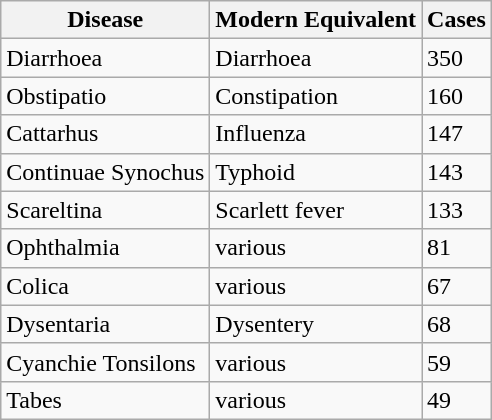<table class="wikitable">
<tr>
<th>Disease</th>
<th>Modern Equivalent</th>
<th>Cases</th>
</tr>
<tr>
<td>Diarrhoea</td>
<td>Diarrhoea</td>
<td>350</td>
</tr>
<tr>
<td>Obstipatio</td>
<td>Constipation</td>
<td>160</td>
</tr>
<tr>
<td>Cattarhus</td>
<td>Influenza</td>
<td>147</td>
</tr>
<tr>
<td>Continuae Synochus</td>
<td>Typhoid</td>
<td>143</td>
</tr>
<tr>
<td>Scareltina</td>
<td>Scarlett fever</td>
<td>133</td>
</tr>
<tr>
<td>Ophthalmia</td>
<td>various</td>
<td>81</td>
</tr>
<tr>
<td>Colica</td>
<td>various</td>
<td>67</td>
</tr>
<tr>
<td>Dysentaria</td>
<td>Dysentery</td>
<td>68</td>
</tr>
<tr>
<td>Cyanchie Tonsilons</td>
<td>various</td>
<td>59</td>
</tr>
<tr>
<td>Tabes</td>
<td>various</td>
<td>49</td>
</tr>
</table>
